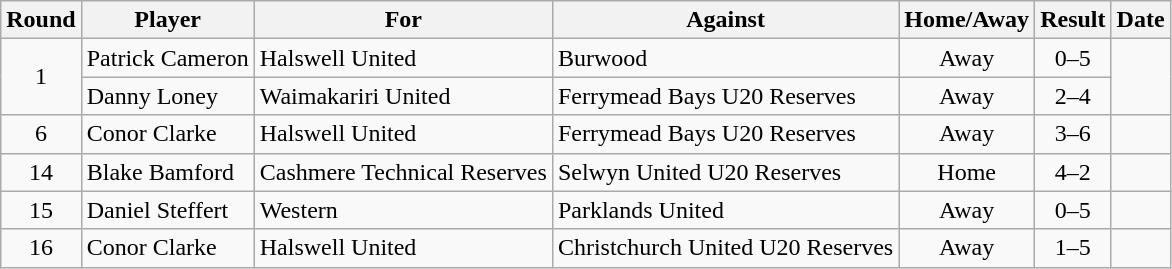<table class="wikitable">
<tr>
<th>Round</th>
<th>Player</th>
<th>For</th>
<th>Against</th>
<th>Home/Away</th>
<th style="text-align:center">Result</th>
<th>Date</th>
</tr>
<tr>
<td style="text-align:center" rowspan=2>1</td>
<td>Patrick Cameron</td>
<td>Halswell United</td>
<td>Burwood</td>
<td style="text-align:center">Away</td>
<td style="text-align:center">0–5</td>
<td rowspan=2></td>
</tr>
<tr>
<td>Danny Loney</td>
<td>Waimakariri United</td>
<td>Ferrymead Bays U20 Reserves</td>
<td style="text-align:center">Away</td>
<td style="text-align:center">2–4</td>
</tr>
<tr>
<td style="text-align:center">6</td>
<td>Conor Clarke</td>
<td>Halswell United</td>
<td>Ferrymead Bays U20 Reserves</td>
<td style="text-align:center">Away</td>
<td style="text-align:center">3–6</td>
<td></td>
</tr>
<tr>
<td style="text-align:center">14</td>
<td>Blake Bamford</td>
<td>Cashmere Technical Reserves</td>
<td>Selwyn United U20 Reserves</td>
<td style="text-align:center">Home</td>
<td style="text-align:center">4–2</td>
<td></td>
</tr>
<tr>
<td style="text-align:center">15</td>
<td>Daniel Steffert</td>
<td>Western</td>
<td>Parklands United</td>
<td style="text-align:center">Away</td>
<td style="text-align:center">0–5</td>
<td></td>
</tr>
<tr>
<td style="text-align:center">16</td>
<td>Conor Clarke</td>
<td>Halswell United</td>
<td>Christchurch United U20 Reserves</td>
<td style="text-align:center">Away</td>
<td style="text-align:center">1–5</td>
<td></td>
</tr>
</table>
